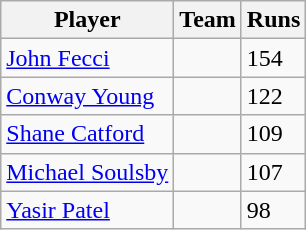<table class="wikitable">
<tr>
<th>Player</th>
<th>Team</th>
<th>Runs</th>
</tr>
<tr>
<td><a href='#'>John Fecci</a></td>
<td></td>
<td>154</td>
</tr>
<tr>
<td><a href='#'>Conway Young</a></td>
<td></td>
<td>122</td>
</tr>
<tr>
<td><a href='#'>Shane Catford</a></td>
<td></td>
<td>109</td>
</tr>
<tr>
<td><a href='#'>Michael Soulsby</a></td>
<td></td>
<td>107</td>
</tr>
<tr>
<td><a href='#'>Yasir Patel</a></td>
<td></td>
<td>98</td>
</tr>
</table>
